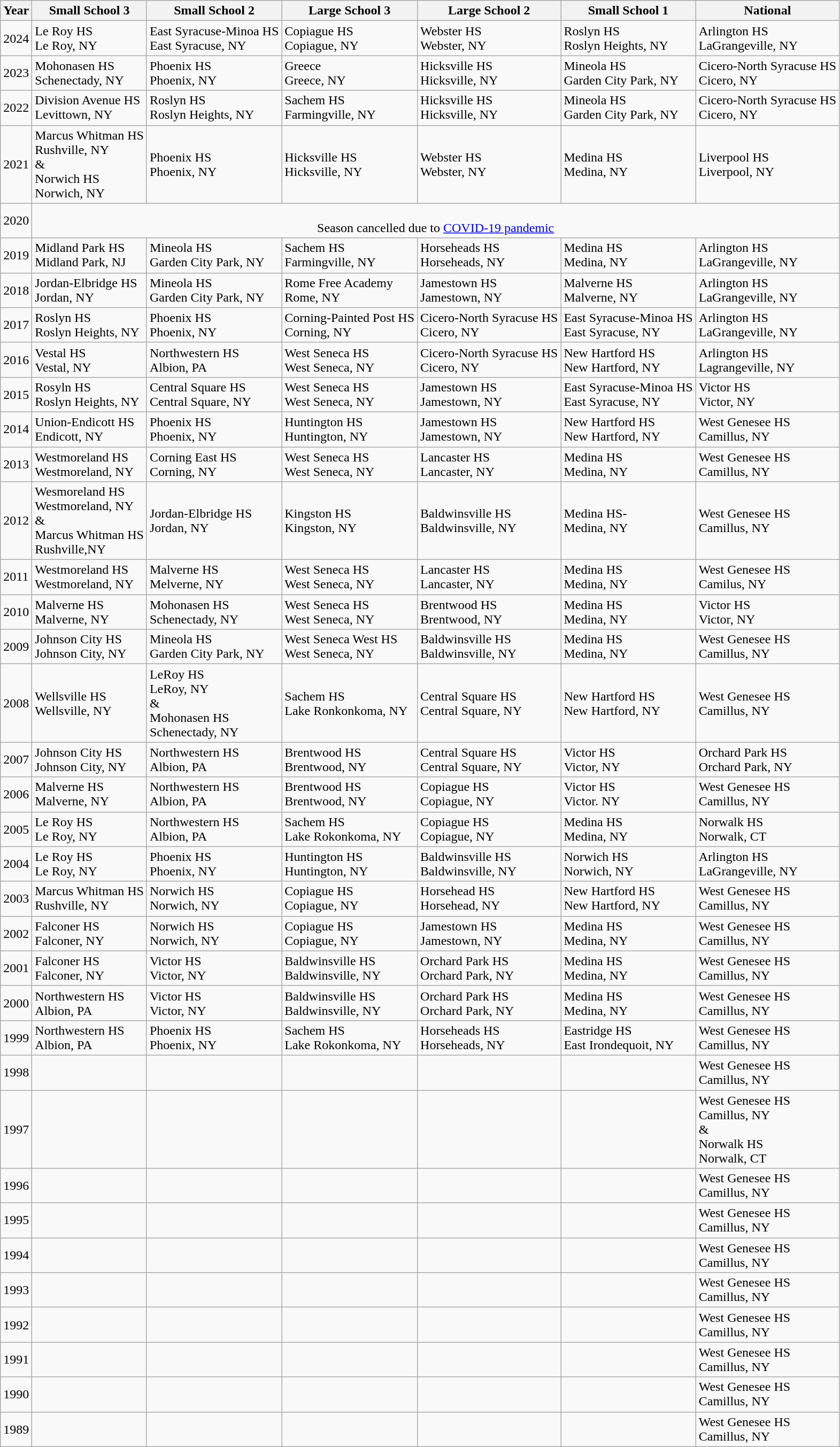<table class="wikitable">
<tr>
<th>Year</th>
<th>Small School 3</th>
<th>Small School 2</th>
<th>Large School 3</th>
<th>Large School 2</th>
<th>Small School 1</th>
<th>National</th>
</tr>
<tr>
<td>2024</td>
<td>Le Roy HS<br>Le Roy, NY</td>
<td>East Syracuse-Minoa HS<br>East Syracuse, NY</td>
<td>Copiague HS<br>Copiague, NY</td>
<td>Webster HS<br>Webster, NY</td>
<td>Roslyn HS<br>Roslyn Heights, NY</td>
<td>Arlington HS<br>LaGrangeville, NY</td>
</tr>
<tr>
<td>2023</td>
<td>Mohonasen HS<br>Schenectady, NY</td>
<td>Phoenix HS<br>Phoenix, NY</td>
<td>Greece<br>Greece, NY</td>
<td>Hicksville HS<br>Hicksville, NY</td>
<td>Mineola HS<br>Garden City Park, NY</td>
<td>Cicero-North Syracuse HS<br>Cicero, NY</td>
</tr>
<tr>
<td>2022</td>
<td>Division Avenue HS<br>Levittown, NY</td>
<td>Roslyn HS<br>Roslyn Heights, NY</td>
<td>Sachem HS<br>Farmingville, NY</td>
<td>Hicksville HS<br>Hicksville, NY</td>
<td>Mineola HS<br>Garden City Park, NY</td>
<td>Cicero-North Syracuse HS<br>Cicero, NY</td>
</tr>
<tr>
<td>2021</td>
<td>Marcus Whitman HS<br>Rushville, NY<br>&<br>Norwich HS<br>Norwich, NY</td>
<td>Phoenix HS<br>Phoenix, NY</td>
<td>Hicksville HS<br>Hicksville, NY</td>
<td>Webster HS<br>Webster, NY</td>
<td>Medina HS<br>Medina, NY</td>
<td>Liverpool HS<br>Liverpool, NY</td>
</tr>
<tr>
<td>2020</td>
<td colspan="6" style="text-align:center"><br>Season cancelled due to <a href='#'>COVID-19 pandemic</a></td>
</tr>
<tr>
<td>2019</td>
<td>Midland Park HS<br>Midland Park, NJ</td>
<td>Mineola HS<br>Garden City Park, NY</td>
<td>Sachem HS<br>Farmingville, NY</td>
<td>Horseheads HS<br>Horseheads, NY</td>
<td>Medina HS<br>Medina, NY</td>
<td>Arlington HS<br>LaGrangeville, NY</td>
</tr>
<tr>
<td>2018</td>
<td>Jordan-Elbridge HS<br>Jordan, NY</td>
<td>Mineola HS<br>Garden City Park, NY</td>
<td>Rome Free Academy<br>Rome, NY</td>
<td>Jamestown HS<br>Jamestown, NY</td>
<td>Malverne HS<br>Malverne, NY</td>
<td>Arlington HS<br>LaGrangeville, NY</td>
</tr>
<tr>
<td>2017</td>
<td>Roslyn HS<br>Roslyn Heights, NY</td>
<td>Phoenix HS<br>Phoenix, NY</td>
<td>Corning-Painted Post HS<br>Corning, NY</td>
<td>Cicero-North Syracuse HS<br>Cicero, NY</td>
<td>East Syracuse-Minoa HS<br>East Syracuse, NY</td>
<td>Arlington HS<br>LaGrangeville, NY</td>
</tr>
<tr>
<td>2016</td>
<td>Vestal HS<br>Vestal, NY</td>
<td>Northwestern HS<br>Albion, PA</td>
<td>West Seneca HS<br>West Seneca, NY</td>
<td>Cicero-North Syracuse HS<br>Cicero, NY</td>
<td>New Hartford HS<br>New Hartford, NY</td>
<td>Arlington HS<br>Lagrangeville, NY</td>
</tr>
<tr>
<td>2015</td>
<td>Rosyln HS<br>Roslyn Heights, NY</td>
<td>Central Square HS<br>Central Square, NY</td>
<td>West Seneca HS<br>West Seneca, NY</td>
<td>Jamestown HS<br>Jamestown, NY</td>
<td>East Syracuse-Minoa HS<br>East Syracuse, NY</td>
<td>Victor HS<br>Victor, NY</td>
</tr>
<tr>
<td>2014</td>
<td>Union-Endicott HS<br>Endicott, NY</td>
<td>Phoenix HS<br>Phoenix, NY</td>
<td>Huntington HS<br>Huntington, NY</td>
<td>Jamestown HS<br>Jamestown, NY</td>
<td>New Hartford HS<br>New Hartford, NY</td>
<td>West Genesee HS<br>Camillus, NY</td>
</tr>
<tr>
<td>2013</td>
<td>Westmoreland HS<br>Westmoreland, NY</td>
<td>Corning East HS<br>Corning, NY</td>
<td>West Seneca HS<br>West Seneca, NY</td>
<td>Lancaster HS<br>Lancaster, NY</td>
<td>Medina HS<br>Medina, NY</td>
<td>West Genesee HS<br>Camillus, NY</td>
</tr>
<tr>
<td>2012</td>
<td>Wesmoreland HS<br>Westmoreland, NY<br>&<br>Marcus Whitman HS<br>Rushville,NY</td>
<td>Jordan-Elbridge HS<br>Jordan, NY</td>
<td>Kingston HS<br>Kingston, NY</td>
<td>Baldwinsville HS<br>Baldwinsville, NY</td>
<td>Medina HS-<br>Medina, NY</td>
<td>West Genesee HS<br>Camillus, NY</td>
</tr>
<tr>
<td>2011</td>
<td>Westmoreland HS<br>Westmoreland, NY</td>
<td>Malverne HS<br>Melverne, NY</td>
<td>West Seneca HS<br>West Seneca, NY</td>
<td>Lancaster HS<br>Lancaster, NY</td>
<td>Medina HS<br>Medina, NY</td>
<td>West Genesee HS<br>Camilus, NY</td>
</tr>
<tr>
<td>2010</td>
<td>Malverne HS<br>Malverne, NY</td>
<td>Mohonasen HS<br>Schenectady, NY</td>
<td>West Seneca HS<br>West Seneca, NY</td>
<td>Brentwood HS<br>Brentwood, NY</td>
<td>Medina HS<br>Medina, NY</td>
<td>Victor HS<br>Victor, NY</td>
</tr>
<tr>
<td>2009</td>
<td>Johnson City HS<br>Johnson City, NY</td>
<td>Mineola HS<br>Garden City Park, NY</td>
<td>West Seneca West HS<br>West Seneca, NY</td>
<td>Baldwinsville HS<br>Baldwinsville, NY</td>
<td>Medina HS<br>Medina, NY</td>
<td>West Genesee HS<br>Camillus, NY</td>
</tr>
<tr>
<td>2008</td>
<td>Wellsville HS<br>Wellsville, NY</td>
<td>LeRoy HS<br>LeRoy, NY<br>&<br>Mohonasen HS<br>Schenectady, NY</td>
<td>Sachem HS<br>Lake Ronkonkoma, NY</td>
<td>Central Square HS<br>Central Square, NY</td>
<td>New Hartford HS<br>New Hartford, NY</td>
<td>West Genesee HS<br>Camillus, NY</td>
</tr>
<tr>
<td>2007</td>
<td>Johnson City HS<br>Johnson City, NY</td>
<td>Northwestern HS<br>Albion, PA</td>
<td>Brentwood HS<br>Brentwood, NY</td>
<td>Central Square HS<br>Central Square, NY</td>
<td>Victor HS<br>Victor, NY</td>
<td>Orchard Park HS<br>Orchard Park, NY</td>
</tr>
<tr>
<td>2006</td>
<td>Malverne HS<br>Malverne, NY</td>
<td>Northwestern HS<br>Albion, PA</td>
<td>Brentwood HS<br>Brentwood, NY</td>
<td>Copiague HS<br>Copiague, NY</td>
<td>Victor HS<br>Victor. NY</td>
<td>West Genesee HS<br>Camillus, NY</td>
</tr>
<tr>
<td>2005</td>
<td>Le Roy HS<br>Le Roy, NY</td>
<td>Northwestern HS<br>Albion, PA</td>
<td>Sachem HS<br>Lake Rokonkoma, NY</td>
<td>Copiague HS<br>Copiague, NY</td>
<td>Medina HS<br>Medina, NY</td>
<td>Norwalk HS<br>Norwalk, CT</td>
</tr>
<tr>
<td>2004</td>
<td>Le Roy HS<br>Le Roy, NY</td>
<td>Phoenix HS<br>Phoenix, NY</td>
<td>Huntington HS<br>Huntington, NY</td>
<td>Baldwinsville HS<br>Baldwinsville, NY</td>
<td>Norwich HS<br>Norwich, NY</td>
<td>Arlington HS<br>LaGrangeville, NY</td>
</tr>
<tr>
<td>2003</td>
<td>Marcus Whitman HS<br>Rushville, NY</td>
<td>Norwich HS<br>Norwich, NY</td>
<td>Copiague HS<br>Copiague, NY</td>
<td>Horsehead HS<br>Horsehead, NY</td>
<td>New Hartford HS<br>New Hartford, NY</td>
<td>West Genesee HS<br>Camillus, NY</td>
</tr>
<tr>
<td>2002</td>
<td>Falconer HS<br>Falconer, NY</td>
<td>Norwich HS<br>Norwich, NY</td>
<td>Copiague HS<br>Copiague, NY</td>
<td>Jamestown HS<br>Jamestown, NY</td>
<td>Medina HS<br>Medina, NY</td>
<td>West Genesee HS<br>Camillus, NY</td>
</tr>
<tr>
<td>2001</td>
<td>Falconer HS<br>Falconer, NY</td>
<td>Victor HS<br>Victor, NY</td>
<td>Baldwinsville HS<br>Baldwinsville, NY</td>
<td>Orchard Park HS<br>Orchard Park, NY</td>
<td>Medina HS<br>Medina, NY</td>
<td>West Genesee HS<br>Camillus, NY</td>
</tr>
<tr>
<td>2000</td>
<td>Northwestern HS<br>Albion, PA</td>
<td>Victor HS<br>Victor, NY</td>
<td>Baldwinsville HS<br>Baldwinsville, NY</td>
<td>Orchard Park HS<br>Orchard Park, NY</td>
<td>Medina HS<br>Medina, NY</td>
<td>West Genesee HS<br>Camillus, NY</td>
</tr>
<tr>
<td>1999</td>
<td>Northwestern HS<br>Albion, PA</td>
<td>Phoenix HS<br>Phoenix, NY</td>
<td>Sachem HS<br>Lake Rokonkoma, NY</td>
<td>Horseheads HS<br>Horseheads, NY</td>
<td>Eastridge HS<br>East Irondequoit, NY</td>
<td>West Genesee HS<br>Camillus, NY</td>
</tr>
<tr>
<td>1998</td>
<td></td>
<td></td>
<td></td>
<td></td>
<td></td>
<td>West Genesee HS<br>Camillus, NY</td>
</tr>
<tr>
<td>1997</td>
<td></td>
<td></td>
<td></td>
<td></td>
<td></td>
<td>West Genesee HS<br>Camillus, NY<br>&<br>Norwalk HS<br>Norwalk, CT</td>
</tr>
<tr>
<td>1996</td>
<td></td>
<td></td>
<td></td>
<td></td>
<td></td>
<td>West Genesee HS<br>Camillus, NY</td>
</tr>
<tr>
<td>1995</td>
<td></td>
<td></td>
<td></td>
<td></td>
<td></td>
<td>West Genesee HS<br>Camillus, NY</td>
</tr>
<tr>
<td>1994</td>
<td></td>
<td></td>
<td></td>
<td></td>
<td></td>
<td>West Genesee HS<br>Camillus, NY</td>
</tr>
<tr>
<td>1993</td>
<td></td>
<td></td>
<td></td>
<td></td>
<td></td>
<td>West Genesee HS<br>Camillus, NY</td>
</tr>
<tr>
<td>1992</td>
<td></td>
<td></td>
<td></td>
<td></td>
<td></td>
<td>West Genesee HS<br>Camillus, NY</td>
</tr>
<tr>
<td>1991</td>
<td></td>
<td></td>
<td></td>
<td></td>
<td></td>
<td>West Genesee HS<br>Camillus, NY</td>
</tr>
<tr>
<td>1990</td>
<td></td>
<td></td>
<td></td>
<td></td>
<td></td>
<td>West Genesee HS<br>Camillus, NY</td>
</tr>
<tr>
<td>1989</td>
<td></td>
<td></td>
<td></td>
<td></td>
<td></td>
<td>West Genesee HS<br>Camillus, NY</td>
</tr>
</table>
